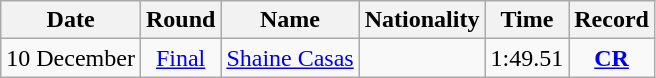<table class="wikitable" style=text-align:center>
<tr>
<th>Date</th>
<th>Round</th>
<th>Name</th>
<th>Nationality</th>
<th>Time</th>
<th>Record</th>
</tr>
<tr>
<td>10 December</td>
<td><a href='#'>Final</a></td>
<td align=left><a href='#'>Shaine Casas</a></td>
<td align=left></td>
<td>1:49.51</td>
<td><strong><a href='#'>CR</a></strong></td>
</tr>
</table>
